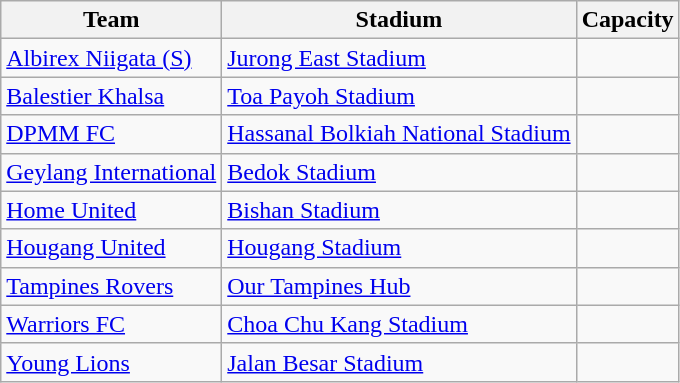<table class="wikitable sortable" style="text-align: left;">
<tr>
<th>Team</th>
<th>Stadium</th>
<th>Capacity</th>
</tr>
<tr>
<td><a href='#'>Albirex Niigata (S)</a></td>
<td><a href='#'>Jurong East Stadium</a></td>
<td style="text-align:center;"></td>
</tr>
<tr>
<td><a href='#'>Balestier Khalsa</a></td>
<td><a href='#'>Toa Payoh Stadium</a></td>
<td style="text-align:center;"></td>
</tr>
<tr>
<td><a href='#'>DPMM FC</a></td>
<td><a href='#'>Hassanal Bolkiah National Stadium</a></td>
<td style="text-align:center;"></td>
</tr>
<tr>
<td><a href='#'>Geylang International</a></td>
<td><a href='#'>Bedok Stadium</a></td>
<td style="text-align:center;"></td>
</tr>
<tr>
<td><a href='#'>Home United</a></td>
<td><a href='#'>Bishan Stadium</a></td>
<td style="text-align:center;"></td>
</tr>
<tr>
<td><a href='#'>Hougang United</a></td>
<td><a href='#'>Hougang Stadium</a></td>
<td style="text-align:center;"></td>
</tr>
<tr>
<td><a href='#'>Tampines Rovers</a></td>
<td><a href='#'>Our Tampines Hub</a></td>
<td style="text-align:center;"></td>
</tr>
<tr>
<td><a href='#'>Warriors FC</a></td>
<td><a href='#'>Choa Chu Kang Stadium</a></td>
<td style="text-align:center;"></td>
</tr>
<tr>
<td><a href='#'>Young Lions</a></td>
<td><a href='#'>Jalan Besar Stadium</a></td>
<td style="text-align:center;"></td>
</tr>
</table>
